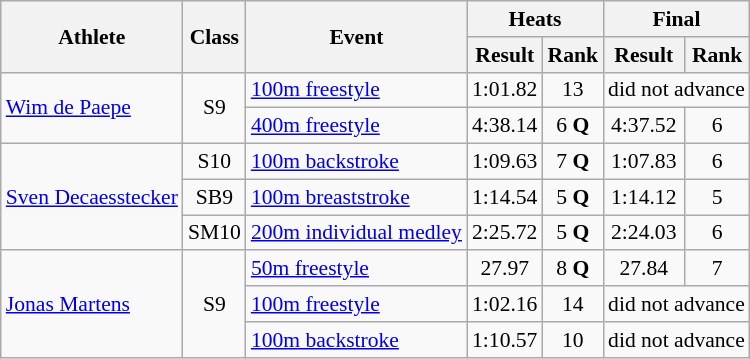<table class=wikitable style="font-size:90%">
<tr>
<th rowspan="2">Athlete</th>
<th rowspan="2">Class</th>
<th rowspan="2">Event</th>
<th colspan="2">Heats</th>
<th colspan="2">Final</th>
</tr>
<tr>
<th>Result</th>
<th>Rank</th>
<th>Result</th>
<th>Rank</th>
</tr>
<tr>
<td rowspan="2"><a href='#'>Wim de Paepe</a></td>
<td rowspan="2" style="text-align:center;">S9</td>
<td><a href='#'>100m freestyle</a></td>
<td style="text-align:center;">1:01.82</td>
<td style="text-align:center;">13</td>
<td style="text-align:center;" colspan="2">did not advance</td>
</tr>
<tr>
<td><a href='#'>400m freestyle</a></td>
<td style="text-align:center;">4:38.14</td>
<td style="text-align:center;">6 <strong>Q</strong></td>
<td style="text-align:center;">4:37.52</td>
<td style="text-align:center;">6</td>
</tr>
<tr>
<td rowspan="3"><a href='#'>Sven Decaesstecker</a></td>
<td style="text-align:center;">S10</td>
<td><a href='#'>100m backstroke</a></td>
<td style="text-align:center;">1:09.63</td>
<td style="text-align:center;">7 <strong>Q</strong></td>
<td style="text-align:center;">1:07.83</td>
<td style="text-align:center;">6</td>
</tr>
<tr>
<td style="text-align:center;">SB9</td>
<td><a href='#'>100m breaststroke</a></td>
<td style="text-align:center;">1:14.54</td>
<td style="text-align:center;">5 <strong>Q</strong></td>
<td style="text-align:center;">1:14.12</td>
<td style="text-align:center;">5</td>
</tr>
<tr>
<td style="text-align:center;">SM10</td>
<td><a href='#'>200m individual medley</a></td>
<td style="text-align:center;">2:25.72</td>
<td style="text-align:center;">5 <strong>Q</strong></td>
<td style="text-align:center;">2:24.03</td>
<td style="text-align:center;">6</td>
</tr>
<tr>
<td rowspan="3"><a href='#'>Jonas Martens</a></td>
<td rowspan="3" style="text-align:center;">S9</td>
<td><a href='#'>50m freestyle</a></td>
<td style="text-align:center;">27.97</td>
<td style="text-align:center;">8 <strong>Q</strong></td>
<td style="text-align:center;">27.84</td>
<td style="text-align:center;">7</td>
</tr>
<tr>
<td><a href='#'>100m freestyle</a></td>
<td style="text-align:center;">1:02.16</td>
<td style="text-align:center;">14</td>
<td style="text-align:center;" colspan="2">did not advance</td>
</tr>
<tr>
<td><a href='#'>100m backstroke</a></td>
<td style="text-align:center;">1:10.57</td>
<td style="text-align:center;">10</td>
<td style="text-align:center;" colspan="2">did not advance</td>
</tr>
</table>
